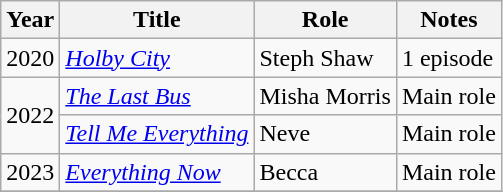<table class="wikitable sortable">
<tr>
<th>Year</th>
<th>Title</th>
<th>Role</th>
<th class="unsortable">Notes</th>
</tr>
<tr>
<td>2020</td>
<td><em><a href='#'>Holby City</a></em></td>
<td>Steph Shaw</td>
<td>1 episode</td>
</tr>
<tr>
<td rowspan="2">2022</td>
<td><em><a href='#'>The Last Bus</a></em></td>
<td>Misha Morris</td>
<td>Main role</td>
</tr>
<tr>
<td><em><a href='#'>Tell Me Everything</a></em></td>
<td>Neve</td>
<td>Main role</td>
</tr>
<tr>
<td>2023</td>
<td><em><a href='#'>Everything Now</a></em></td>
<td>Becca</td>
<td>Main role</td>
</tr>
<tr>
</tr>
</table>
